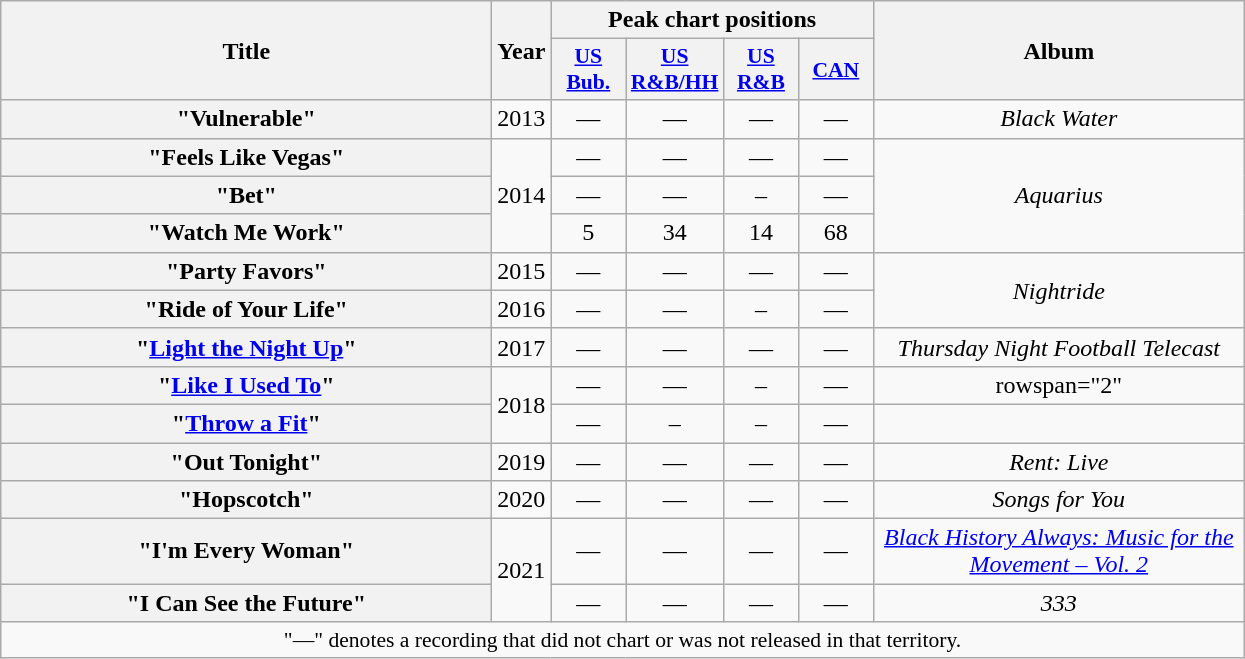<table class="wikitable plainrowheaders" style="text-align:center;">
<tr>
<th scope="col" rowspan="2" style="width:20em;">Title</th>
<th scope="col" rowspan="2" style="width:1em;">Year</th>
<th scope="col" colspan="4">Peak chart positions</th>
<th scope="col" rowspan="2" style="width:15em;">Album</th>
</tr>
<tr>
<th scope="col" style="width:3em;font-size:90%;"><a href='#'>US<br>Bub.</a><br></th>
<th scope="col" style="width:3em;font-size:90%;"><a href='#'>US<br>R&B/HH</a><br></th>
<th scope="col" style="width:3em;font-size:90%;"><a href='#'>US<br>R&B</a><br></th>
<th scope="col" style="width:3em;font-size:90%;"><a href='#'>CAN</a><br></th>
</tr>
<tr>
<th scope="row">"Vulnerable"<br></th>
<td>2013</td>
<td>—</td>
<td>—</td>
<td>—</td>
<td>—</td>
<td><em>Black Water</em></td>
</tr>
<tr>
<th scope="row">"Feels Like Vegas"</th>
<td rowspan="3">2014</td>
<td>—</td>
<td>—</td>
<td>—</td>
<td>—</td>
<td rowspan="3"><em>Aquarius</em></td>
</tr>
<tr>
<th scope="row">"Bet"<br></th>
<td>—</td>
<td>—</td>
<td>–</td>
<td>—</td>
</tr>
<tr>
<th scope="row">"Watch Me Work"</th>
<td>5</td>
<td>34</td>
<td>14</td>
<td>68</td>
</tr>
<tr>
<th scope="row">"Party Favors"<br></th>
<td>2015</td>
<td>—</td>
<td>—</td>
<td>—</td>
<td>—</td>
<td rowspan="2"><em>Nightride</em></td>
</tr>
<tr>
<th scope="row">"Ride of Your Life"</th>
<td>2016</td>
<td>—</td>
<td>—</td>
<td>–</td>
<td>—</td>
</tr>
<tr>
<th scope="row">"<a href='#'>Light the Night Up</a>"</th>
<td>2017</td>
<td>—</td>
<td>—</td>
<td>—</td>
<td>—</td>
<td><em>Thursday Night Football Telecast</em></td>
</tr>
<tr>
<th scope="row">"<a href='#'>Like I Used To</a>"</th>
<td rowspan="2">2018</td>
<td>—</td>
<td>—</td>
<td>–</td>
<td>—</td>
<td>rowspan="2" </td>
</tr>
<tr>
<th scope="row">"<a href='#'>Throw a Fit</a>"</th>
<td>—</td>
<td>–</td>
<td>–</td>
<td>—</td>
</tr>
<tr>
<th scope="row">"Out Tonight"</th>
<td>2019</td>
<td>—</td>
<td>—</td>
<td>—</td>
<td>—</td>
<td><em>Rent: Live</em></td>
</tr>
<tr>
<th scope="row">"Hopscotch"<br></th>
<td>2020</td>
<td>—</td>
<td>—</td>
<td>—</td>
<td>—</td>
<td><em>Songs for You</em></td>
</tr>
<tr>
<th scope="row">"I'm Every Woman"<br></th>
<td rowspan="2">2021</td>
<td>—</td>
<td>—</td>
<td>—</td>
<td>—</td>
<td><em><a href='#'>Black History Always: Music for the Movement – Vol. 2</a></em></td>
</tr>
<tr>
<th scope="row">"I Can See the Future"</th>
<td>—</td>
<td>—</td>
<td>—</td>
<td>—</td>
<td><em>333</em></td>
</tr>
<tr>
<td colspan="15" style="font-size:90%">"—" denotes a recording that did not chart or was not released in that territory.</td>
</tr>
</table>
